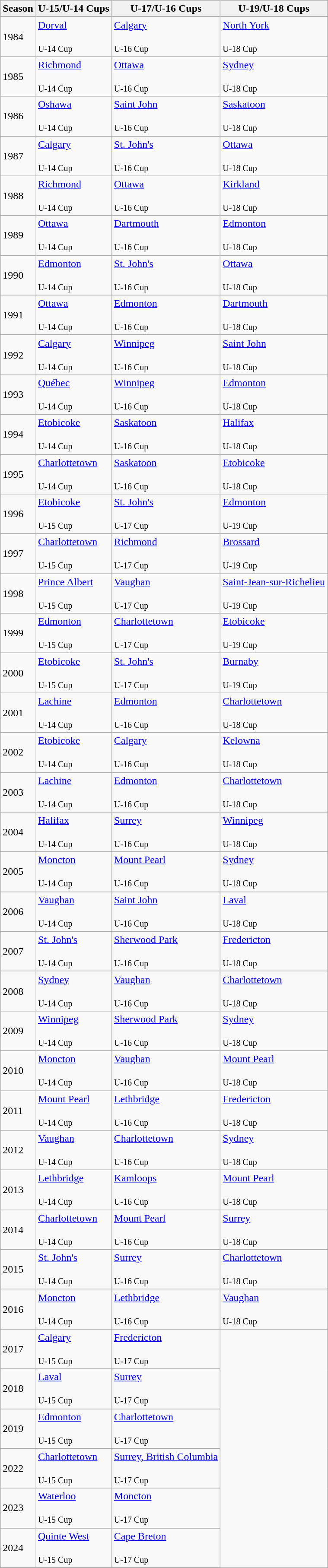<table class="sortable wikitable">
<tr>
<th style="text-align: center">Season</th>
<th>U-15/U-14 Cups</th>
<th>U-17/U-16 Cups</th>
<th>U-19/U-18 Cups</th>
</tr>
<tr>
<td>1984</td>
<td><a href='#'>Dorval</a><br><br><small>U-14 Cup</small></td>
<td><a href='#'>Calgary</a><br><br><small>U-16 Cup</small></td>
<td><a href='#'>North York</a><br><br><small>U-18 Cup</small></td>
</tr>
<tr>
<td>1985</td>
<td><a href='#'>Richmond</a><br><br><small>U-14 Cup</small></td>
<td><a href='#'>Ottawa</a><br><br><small>U-16 Cup</small></td>
<td><a href='#'>Sydney</a><br><br><small>U-18 Cup</small></td>
</tr>
<tr>
<td>1986</td>
<td><a href='#'>Oshawa</a><br><br><small>U-14 Cup</small></td>
<td><a href='#'>Saint John</a><br><br><small>U-16 Cup</small></td>
<td><a href='#'>Saskatoon</a><br><br><small>U-18 Cup</small></td>
</tr>
<tr>
<td>1987</td>
<td><a href='#'>Calgary</a><br><br><small>U-14 Cup</small></td>
<td><a href='#'>St. John's</a><br><br><small>U-16 Cup</small></td>
<td><a href='#'>Ottawa</a><br><br><small>U-18 Cup</small></td>
</tr>
<tr>
<td>1988</td>
<td><a href='#'>Richmond</a><br><br><small>U-14 Cup</small></td>
<td><a href='#'>Ottawa</a><br><br><small>U-16 Cup</small></td>
<td><a href='#'>Kirkland</a><br><br><small>U-18 Cup</small></td>
</tr>
<tr>
<td>1989</td>
<td><a href='#'>Ottawa</a><br><br><small>U-14 Cup</small></td>
<td><a href='#'>Dartmouth</a><br><br><small>U-16 Cup</small></td>
<td><a href='#'>Edmonton</a><br><br><small>U-18 Cup</small></td>
</tr>
<tr>
<td>1990</td>
<td><a href='#'>Edmonton</a><br><br><small>U-14 Cup</small></td>
<td><a href='#'>St. John's</a><br><br><small>U-16 Cup</small></td>
<td><a href='#'>Ottawa</a><br><br><small>U-18 Cup</small></td>
</tr>
<tr>
<td>1991</td>
<td><a href='#'>Ottawa</a><br><br><small>U-14 Cup</small></td>
<td><a href='#'>Edmonton</a><br><br><small>U-16 Cup</small></td>
<td><a href='#'>Dartmouth</a><br><br><small>U-18 Cup</small></td>
</tr>
<tr>
<td>1992</td>
<td><a href='#'>Calgary</a><br><br><small>U-14 Cup</small></td>
<td><a href='#'>Winnipeg</a><br><br><small>U-16 Cup</small></td>
<td><a href='#'>Saint John</a><br><br><small>U-18 Cup</small></td>
</tr>
<tr>
<td>1993</td>
<td><a href='#'>Québec</a><br><br><small>U-14 Cup</small></td>
<td><a href='#'>Winnipeg</a><br><br><small>U-16 Cup</small></td>
<td><a href='#'>Edmonton</a><br><br><small>U-18 Cup</small></td>
</tr>
<tr>
<td>1994</td>
<td><a href='#'>Etobicoke</a><br><br><small>U-14 Cup</small></td>
<td><a href='#'>Saskatoon</a><br><br><small>U-16 Cup</small></td>
<td><a href='#'>Halifax</a><br><br><small>U-18 Cup</small></td>
</tr>
<tr>
<td>1995</td>
<td><a href='#'>Charlottetown</a><br><br><small>U-14 Cup</small></td>
<td><a href='#'>Saskatoon</a><br><br><small>U-16 Cup</small></td>
<td><a href='#'>Etobicoke</a><br><br><small>U-18 Cup</small></td>
</tr>
<tr>
<td>1996</td>
<td><a href='#'>Etobicoke</a><br><br><small>U-15 Cup</small></td>
<td><a href='#'>St. John's</a><br><br><small>U-17 Cup</small></td>
<td><a href='#'>Edmonton</a><br><br><small>U-19 Cup</small></td>
</tr>
<tr>
<td>1997</td>
<td><a href='#'>Charlottetown</a><br><br><small>U-15 Cup</small></td>
<td><a href='#'>Richmond</a><br><br><small>U-17 Cup</small></td>
<td><a href='#'>Brossard</a><br><br><small>U-19 Cup</small></td>
</tr>
<tr>
<td>1998</td>
<td><a href='#'>Prince Albert</a><br><br><small>U-15 Cup</small></td>
<td><a href='#'>Vaughan</a><br><br><small>U-17 Cup</small></td>
<td><a href='#'>Saint-Jean-sur-Richelieu</a><br><br><small>U-19 Cup</small></td>
</tr>
<tr>
<td>1999</td>
<td><a href='#'>Edmonton</a><br><br><small>U-15 Cup</small></td>
<td><a href='#'>Charlottetown</a><br><br><small>U-17 Cup</small></td>
<td><a href='#'>Etobicoke</a><br><br><small>U-19 Cup</small></td>
</tr>
<tr>
<td>2000</td>
<td><a href='#'>Etobicoke</a><br><br><small>U-15 Cup</small></td>
<td><a href='#'>St. John's</a><br><br><small>U-17 Cup</small></td>
<td><a href='#'>Burnaby</a><br><br><small>U-19 Cup</small></td>
</tr>
<tr>
<td>2001</td>
<td><a href='#'>Lachine</a><br><br><small>U-14 Cup</small></td>
<td><a href='#'>Edmonton</a><br><br><small>U-16 Cup</small></td>
<td><a href='#'>Charlottetown</a><br><br><small>U-18 Cup</small></td>
</tr>
<tr>
<td>2002</td>
<td><a href='#'>Etobicoke</a><br><br><small>U-14 Cup</small></td>
<td><a href='#'>Calgary</a><br><br><small>U-16 Cup</small></td>
<td><a href='#'>Kelowna</a><br><br><small>U-18 Cup</small></td>
</tr>
<tr>
<td>2003</td>
<td><a href='#'>Lachine</a><br><br><small>U-14 Cup</small></td>
<td><a href='#'>Edmonton</a><br><br><small>U-16 Cup</small></td>
<td><a href='#'>Charlottetown</a><br><br><small>U-18 Cup</small></td>
</tr>
<tr>
<td>2004</td>
<td><a href='#'>Halifax</a><br><br><small>U-14 Cup</small></td>
<td><a href='#'>Surrey</a><br><br><small>U-16 Cup</small></td>
<td><a href='#'>Winnipeg</a><br><br><small>U-18 Cup</small></td>
</tr>
<tr>
<td>2005</td>
<td><a href='#'>Moncton</a><br><br><small>U-14 Cup</small></td>
<td><a href='#'>Mount Pearl</a><br><br><small>U-16 Cup</small></td>
<td><a href='#'>Sydney</a><br><br><small>U-18 Cup</small></td>
</tr>
<tr>
<td>2006</td>
<td><a href='#'>Vaughan</a><br><br><small>U-14 Cup</small></td>
<td><a href='#'>Saint John</a><br><br><small>U-16 Cup</small></td>
<td><a href='#'>Laval</a><br><br><small>U-18 Cup</small></td>
</tr>
<tr>
<td>2007</td>
<td><a href='#'>St. John's</a><br><br><small>U-14 Cup</small></td>
<td><a href='#'>Sherwood Park</a><br><br><small>U-16 Cup</small></td>
<td><a href='#'>Fredericton</a><br><br><small>U-18 Cup</small></td>
</tr>
<tr>
<td>2008</td>
<td><a href='#'>Sydney</a><br><br><small>U-14 Cup</small></td>
<td><a href='#'>Vaughan</a><br><br><small>U-16 Cup</small></td>
<td><a href='#'>Charlottetown</a><br><br><small>U-18 Cup</small></td>
</tr>
<tr>
<td>2009</td>
<td><a href='#'>Winnipeg</a><br><br><small>U-14 Cup</small></td>
<td><a href='#'>Sherwood Park</a><br><br><small>U-16 Cup</small></td>
<td><a href='#'>Sydney</a><br><br><small>U-18 Cup</small></td>
</tr>
<tr>
<td>2010</td>
<td><a href='#'>Moncton</a><br><br><small>U-14 Cup</small></td>
<td><a href='#'>Vaughan</a><br><br><small>U-16 Cup</small></td>
<td><a href='#'>Mount Pearl</a><br><br><small>U-18 Cup</small></td>
</tr>
<tr>
<td>2011</td>
<td><a href='#'>Mount Pearl</a><br><br><small>U-14 Cup</small></td>
<td><a href='#'>Lethbridge</a><br><br><small>U-16 Cup</small></td>
<td><a href='#'>Fredericton</a><br><br><small>U-18 Cup</small></td>
</tr>
<tr>
<td>2012</td>
<td><a href='#'>Vaughan</a><br><br><small>U-14 Cup</small></td>
<td><a href='#'>Charlottetown</a><br><br><small>U-16 Cup</small></td>
<td><a href='#'>Sydney</a><br><br><small>U-18 Cup</small></td>
</tr>
<tr>
<td>2013</td>
<td><a href='#'>Lethbridge</a><br><br><small>U-14 Cup</small></td>
<td><a href='#'>Kamloops</a><br><br><small>U-16 Cup</small></td>
<td><a href='#'>Mount Pearl</a><br><br><small>U-18 Cup</small></td>
</tr>
<tr>
<td>2014</td>
<td><a href='#'>Charlottetown</a><br><br><small>U-14 Cup</small></td>
<td><a href='#'>Mount Pearl</a><br><br><small>U-16 Cup</small></td>
<td><a href='#'>Surrey</a><br><br><small>U-18 Cup</small></td>
</tr>
<tr>
<td>2015</td>
<td><a href='#'>St. John's</a><br><br><small>U-14 Cup</small></td>
<td><a href='#'>Surrey</a><br><br><small>U-16 Cup</small></td>
<td><a href='#'>Charlottetown</a><br><br><small>U-18 Cup</small></td>
</tr>
<tr>
<td>2016</td>
<td><a href='#'>Moncton</a><br><br><small>U-14 Cup</small></td>
<td><a href='#'>Lethbridge</a><br><br><small>U-16 Cup</small></td>
<td><a href='#'>Vaughan</a><br><br><small>U-18 Cup</small></td>
</tr>
<tr>
<td>2017</td>
<td><a href='#'>Calgary</a><br><br><small>U-15 Cup</small></td>
<td><a href='#'>Fredericton</a><br><br><small>U-17 Cup</small></td>
</tr>
<tr>
</tr>
<tr>
<td>2018</td>
<td><a href='#'>Laval</a><br><br><small>U-15 Cup</small></td>
<td><a href='#'>Surrey</a><br><br><small>U-17 Cup</small></td>
</tr>
<tr>
</tr>
<tr>
<td>2019</td>
<td><a href='#'>Edmonton</a><br><br><small>U-15 Cup</small></td>
<td><a href='#'>Charlottetown</a><br><br><small>U-17 Cup</small></td>
</tr>
<tr>
</tr>
<tr>
<td>2022</td>
<td><a href='#'>Charlottetown</a><br><br><small>U-15 Cup</small></td>
<td><a href='#'>Surrey, British Columbia</a><br><br><small>U-17 Cup</small></td>
</tr>
<tr>
</tr>
<tr>
<td>2023</td>
<td><a href='#'>Waterloo</a><br><br><small>U-15 Cup</small></td>
<td><a href='#'>Moncton</a><br><br><small>U-17 Cup</small></td>
</tr>
<tr>
</tr>
<tr>
<td>2024</td>
<td><a href='#'>Quinte West</a><br><br><small>U-15 Cup</small></td>
<td><a href='#'>Cape Breton</a><br><br><small>U-17 Cup</small></td>
</tr>
<tr>
</tr>
<tr>
</tr>
</table>
